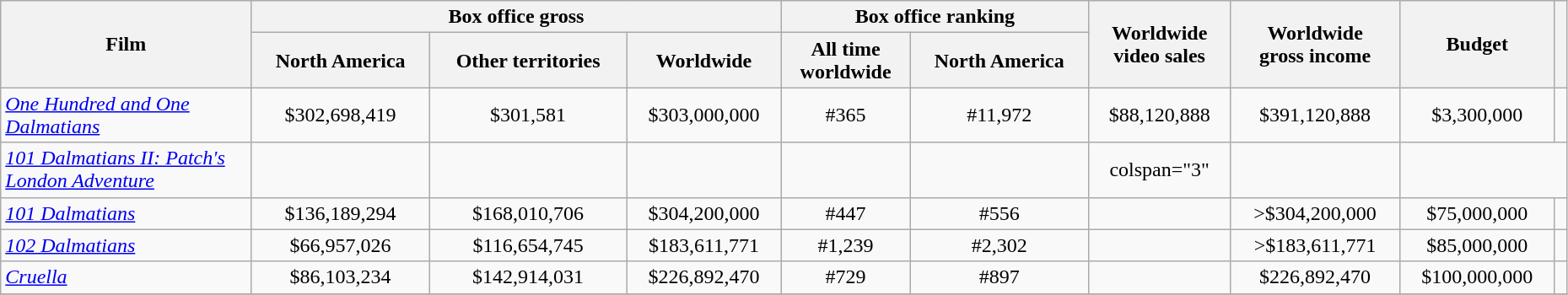<table class="wikitable" width=98% border="1" style="text-align: center;">
<tr>
<th rowspan="2" style="width:16%;">Film</th>
<th colspan="3">Box office gross</th>
<th colspan="2">Box office ranking</th>
<th rowspan="2">Worldwide <br>video sales</th>
<th rowspan="2">Worldwide <br>gross income</th>
<th rowspan="2">Budget</th>
<th rowspan="2"></th>
</tr>
<tr>
<th>North America</th>
<th>Other territories</th>
<th>Worldwide</th>
<th>All time <br>worldwide</th>
<th>North America</th>
</tr>
<tr>
<td style="text-align: left;"><em><a href='#'>One Hundred and One Dalmatians</a></em></td>
<td>$302,698,419</td>
<td>$301,581</td>
<td>$303,000,000</td>
<td>#365</td>
<td>#11,972</td>
<td>$88,120,888</td>
<td>$391,120,888</td>
<td>$3,300,000</td>
<td></td>
</tr>
<tr>
<td style="text-align: left;"><em><a href='#'>101 Dalmatians II: Patch's London Adventure</a></em></td>
<td></td>
<td></td>
<td></td>
<td></td>
<td></td>
<td>colspan="3" </td>
<td></td>
</tr>
<tr>
<td style="text-align: left;"><em><a href='#'>101 Dalmatians</a></em></td>
<td>$136,189,294</td>
<td>$168,010,706</td>
<td>$304,200,000</td>
<td>#447</td>
<td>#556</td>
<td></td>
<td>>$304,200,000</td>
<td>$75,000,000</td>
<td></td>
</tr>
<tr>
<td style="text-align: left;"><em><a href='#'>102 Dalmatians</a></em></td>
<td>$66,957,026</td>
<td>$116,654,745</td>
<td>$183,611,771</td>
<td>#1,239</td>
<td>#2,302</td>
<td></td>
<td>>$183,611,771</td>
<td>$85,000,000</td>
<td></td>
</tr>
<tr>
<td style="text-align: left;"><em><a href='#'>Cruella</a></em></td>
<td>$86,103,234</td>
<td>$142,914,031</td>
<td>$226,892,470</td>
<td>#729</td>
<td>#897</td>
<td></td>
<td>$226,892,470</td>
<td>$100,000,000</td>
<td></td>
</tr>
<tr>
</tr>
</table>
